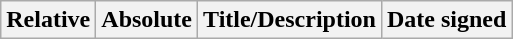<table class="wikitable">
<tr>
<th>Relative </th>
<th>Absolute </th>
<th>Title/Description</th>
<th>Date signed</th>
</tr>
</table>
